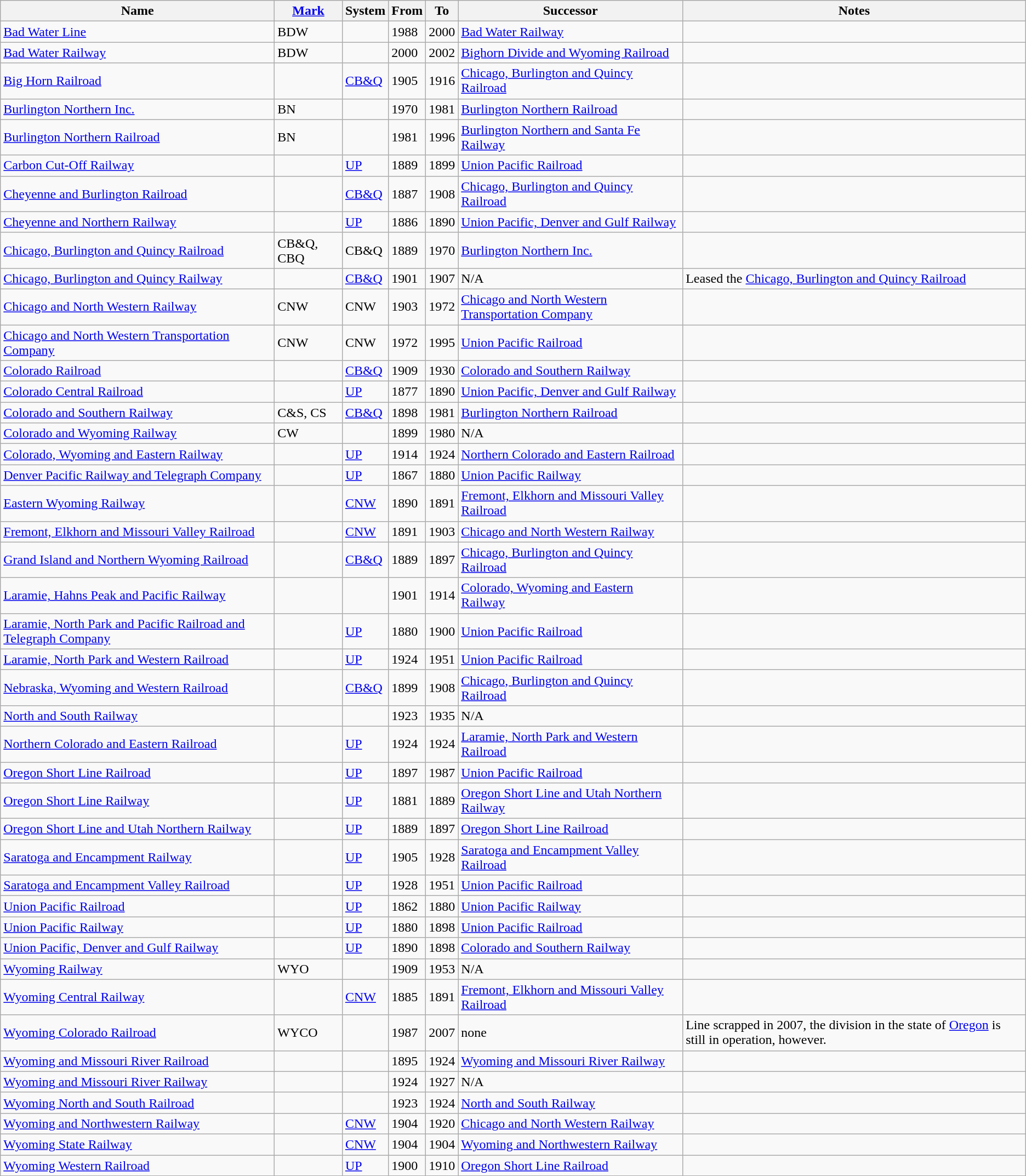<table class="wikitable sortable">
<tr>
<th>Name</th>
<th><a href='#'>Mark</a></th>
<th>System</th>
<th>From</th>
<th>To</th>
<th>Successor</th>
<th>Notes</th>
</tr>
<tr>
<td><a href='#'>Bad Water Line</a></td>
<td>BDW</td>
<td></td>
<td>1988</td>
<td>2000</td>
<td><a href='#'>Bad Water Railway</a></td>
<td></td>
</tr>
<tr>
<td><a href='#'>Bad Water Railway</a></td>
<td>BDW</td>
<td></td>
<td>2000</td>
<td>2002</td>
<td><a href='#'>Bighorn Divide and Wyoming Railroad</a></td>
<td></td>
</tr>
<tr>
<td><a href='#'>Big Horn Railroad</a></td>
<td></td>
<td><a href='#'>CB&Q</a></td>
<td>1905</td>
<td>1916</td>
<td><a href='#'>Chicago, Burlington and Quincy Railroad</a></td>
<td></td>
</tr>
<tr>
<td><a href='#'>Burlington Northern Inc.</a></td>
<td>BN</td>
<td></td>
<td>1970</td>
<td>1981</td>
<td><a href='#'>Burlington Northern Railroad</a></td>
<td></td>
</tr>
<tr>
<td><a href='#'>Burlington Northern Railroad</a></td>
<td>BN</td>
<td></td>
<td>1981</td>
<td>1996</td>
<td><a href='#'>Burlington Northern and Santa Fe Railway</a></td>
<td></td>
</tr>
<tr>
<td><a href='#'>Carbon Cut-Off Railway</a></td>
<td></td>
<td><a href='#'>UP</a></td>
<td>1889</td>
<td>1899</td>
<td><a href='#'>Union Pacific Railroad</a></td>
<td></td>
</tr>
<tr>
<td><a href='#'>Cheyenne and Burlington Railroad</a></td>
<td></td>
<td><a href='#'>CB&Q</a></td>
<td>1887</td>
<td>1908</td>
<td><a href='#'>Chicago, Burlington and Quincy Railroad</a></td>
<td></td>
</tr>
<tr>
<td><a href='#'>Cheyenne and Northern Railway</a></td>
<td></td>
<td><a href='#'>UP</a></td>
<td>1886</td>
<td>1890</td>
<td><a href='#'>Union Pacific, Denver and Gulf Railway</a></td>
<td></td>
</tr>
<tr>
<td><a href='#'>Chicago, Burlington and Quincy Railroad</a></td>
<td>CB&Q, CBQ</td>
<td>CB&Q</td>
<td>1889</td>
<td>1970</td>
<td><a href='#'>Burlington Northern Inc.</a></td>
<td></td>
</tr>
<tr>
<td><a href='#'>Chicago, Burlington and Quincy Railway</a></td>
<td></td>
<td><a href='#'>CB&Q</a></td>
<td>1901</td>
<td>1907</td>
<td>N/A</td>
<td>Leased the <a href='#'>Chicago, Burlington and Quincy Railroad</a></td>
</tr>
<tr>
<td><a href='#'>Chicago and North Western Railway</a></td>
<td>CNW</td>
<td>CNW</td>
<td>1903</td>
<td>1972</td>
<td><a href='#'>Chicago and North Western Transportation Company</a></td>
<td></td>
</tr>
<tr>
<td><a href='#'>Chicago and North Western Transportation Company</a></td>
<td>CNW</td>
<td>CNW</td>
<td>1972</td>
<td>1995</td>
<td><a href='#'>Union Pacific Railroad</a></td>
<td></td>
</tr>
<tr>
<td><a href='#'>Colorado Railroad</a></td>
<td></td>
<td><a href='#'>CB&Q</a></td>
<td>1909</td>
<td>1930</td>
<td><a href='#'>Colorado and Southern Railway</a></td>
<td></td>
</tr>
<tr>
<td><a href='#'>Colorado Central Railroad</a></td>
<td></td>
<td><a href='#'>UP</a></td>
<td>1877</td>
<td>1890</td>
<td><a href='#'>Union Pacific, Denver and Gulf Railway</a></td>
<td></td>
</tr>
<tr>
<td><a href='#'>Colorado and Southern Railway</a></td>
<td>C&S, CS</td>
<td><a href='#'>CB&Q</a></td>
<td>1898</td>
<td>1981</td>
<td><a href='#'>Burlington Northern Railroad</a></td>
<td></td>
</tr>
<tr>
<td><a href='#'>Colorado and Wyoming Railway</a></td>
<td>CW</td>
<td></td>
<td>1899</td>
<td>1980</td>
<td>N/A</td>
<td></td>
</tr>
<tr>
<td><a href='#'>Colorado, Wyoming and Eastern Railway</a></td>
<td></td>
<td><a href='#'>UP</a></td>
<td>1914</td>
<td>1924</td>
<td><a href='#'>Northern Colorado and Eastern Railroad</a></td>
<td></td>
</tr>
<tr>
<td><a href='#'>Denver Pacific Railway and Telegraph Company</a></td>
<td></td>
<td><a href='#'>UP</a></td>
<td>1867</td>
<td>1880</td>
<td><a href='#'>Union Pacific Railway</a></td>
<td></td>
</tr>
<tr>
<td><a href='#'>Eastern Wyoming Railway</a></td>
<td></td>
<td><a href='#'>CNW</a></td>
<td>1890</td>
<td>1891</td>
<td><a href='#'>Fremont, Elkhorn and Missouri Valley Railroad</a></td>
<td></td>
</tr>
<tr>
<td><a href='#'>Fremont, Elkhorn and Missouri Valley Railroad</a></td>
<td></td>
<td><a href='#'>CNW</a></td>
<td>1891</td>
<td>1903</td>
<td><a href='#'>Chicago and North Western Railway</a></td>
<td></td>
</tr>
<tr>
<td><a href='#'>Grand Island and Northern Wyoming Railroad</a></td>
<td></td>
<td><a href='#'>CB&Q</a></td>
<td>1889</td>
<td>1897</td>
<td><a href='#'>Chicago, Burlington and Quincy Railroad</a></td>
<td></td>
</tr>
<tr>
<td><a href='#'>Laramie, Hahns Peak and Pacific Railway</a></td>
<td></td>
<td></td>
<td>1901</td>
<td>1914</td>
<td><a href='#'>Colorado, Wyoming and Eastern Railway</a></td>
<td></td>
</tr>
<tr>
<td><a href='#'>Laramie, North Park and Pacific Railroad and Telegraph Company</a></td>
<td></td>
<td><a href='#'>UP</a></td>
<td>1880</td>
<td>1900</td>
<td><a href='#'>Union Pacific Railroad</a></td>
<td></td>
</tr>
<tr>
<td><a href='#'>Laramie, North Park and Western Railroad</a></td>
<td></td>
<td><a href='#'>UP</a></td>
<td>1924</td>
<td>1951</td>
<td><a href='#'>Union Pacific Railroad</a></td>
<td></td>
</tr>
<tr>
<td><a href='#'>Nebraska, Wyoming and Western Railroad</a></td>
<td></td>
<td><a href='#'>CB&Q</a></td>
<td>1899</td>
<td>1908</td>
<td><a href='#'>Chicago, Burlington and Quincy Railroad</a></td>
<td></td>
</tr>
<tr>
<td><a href='#'>North and South Railway</a></td>
<td></td>
<td></td>
<td>1923</td>
<td>1935</td>
<td>N/A</td>
<td></td>
</tr>
<tr>
<td><a href='#'>Northern Colorado and Eastern Railroad</a></td>
<td></td>
<td><a href='#'>UP</a></td>
<td>1924</td>
<td>1924</td>
<td><a href='#'>Laramie, North Park and Western Railroad</a></td>
<td></td>
</tr>
<tr>
<td><a href='#'>Oregon Short Line Railroad</a></td>
<td></td>
<td><a href='#'>UP</a></td>
<td>1897</td>
<td>1987</td>
<td><a href='#'>Union Pacific Railroad</a></td>
<td></td>
</tr>
<tr>
<td><a href='#'>Oregon Short Line Railway</a></td>
<td></td>
<td><a href='#'>UP</a></td>
<td>1881</td>
<td>1889</td>
<td><a href='#'>Oregon Short Line and Utah Northern Railway</a></td>
<td></td>
</tr>
<tr>
<td><a href='#'>Oregon Short Line and Utah Northern Railway</a></td>
<td></td>
<td><a href='#'>UP</a></td>
<td>1889</td>
<td>1897</td>
<td><a href='#'>Oregon Short Line Railroad</a></td>
<td></td>
</tr>
<tr>
<td><a href='#'>Saratoga and Encampment Railway</a></td>
<td></td>
<td><a href='#'>UP</a></td>
<td>1905</td>
<td>1928</td>
<td><a href='#'>Saratoga and Encampment Valley Railroad</a></td>
<td></td>
</tr>
<tr>
<td><a href='#'>Saratoga and Encampment Valley Railroad</a></td>
<td></td>
<td><a href='#'>UP</a></td>
<td>1928</td>
<td>1951</td>
<td><a href='#'>Union Pacific Railroad</a></td>
<td></td>
</tr>
<tr>
<td><a href='#'>Union Pacific Railroad</a></td>
<td></td>
<td><a href='#'>UP</a></td>
<td>1862</td>
<td>1880</td>
<td><a href='#'>Union Pacific Railway</a></td>
<td></td>
</tr>
<tr>
<td><a href='#'>Union Pacific Railway</a></td>
<td></td>
<td><a href='#'>UP</a></td>
<td>1880</td>
<td>1898</td>
<td><a href='#'>Union Pacific Railroad</a></td>
<td></td>
</tr>
<tr>
<td><a href='#'>Union Pacific, Denver and Gulf Railway</a></td>
<td></td>
<td><a href='#'>UP</a></td>
<td>1890</td>
<td>1898</td>
<td><a href='#'>Colorado and Southern Railway</a></td>
<td></td>
</tr>
<tr>
<td><a href='#'>Wyoming Railway</a></td>
<td>WYO</td>
<td></td>
<td>1909</td>
<td>1953</td>
<td>N/A</td>
<td></td>
</tr>
<tr>
<td><a href='#'>Wyoming Central Railway</a></td>
<td></td>
<td><a href='#'>CNW</a></td>
<td>1885</td>
<td>1891</td>
<td><a href='#'>Fremont, Elkhorn and Missouri Valley Railroad</a></td>
<td></td>
</tr>
<tr>
<td><a href='#'>Wyoming Colorado Railroad</a></td>
<td>WYCO</td>
<td></td>
<td>1987</td>
<td>2007</td>
<td>none</td>
<td>Line scrapped in 2007, the division in the state of <a href='#'>Oregon</a> is still in operation, however.</td>
</tr>
<tr>
<td><a href='#'>Wyoming and Missouri River Railroad</a></td>
<td></td>
<td></td>
<td>1895</td>
<td>1924</td>
<td><a href='#'>Wyoming and Missouri River Railway</a></td>
<td></td>
</tr>
<tr>
<td><a href='#'>Wyoming and Missouri River Railway</a></td>
<td></td>
<td></td>
<td>1924</td>
<td>1927</td>
<td>N/A</td>
<td></td>
</tr>
<tr>
<td><a href='#'>Wyoming North and South Railroad</a></td>
<td></td>
<td></td>
<td>1923</td>
<td>1924</td>
<td><a href='#'>North and South Railway</a></td>
<td></td>
</tr>
<tr>
<td><a href='#'>Wyoming and Northwestern Railway</a></td>
<td></td>
<td><a href='#'>CNW</a></td>
<td>1904</td>
<td>1920</td>
<td><a href='#'>Chicago and North Western Railway</a></td>
<td></td>
</tr>
<tr>
<td><a href='#'>Wyoming State Railway</a></td>
<td></td>
<td><a href='#'>CNW</a></td>
<td>1904</td>
<td>1904</td>
<td><a href='#'>Wyoming and Northwestern Railway</a></td>
<td></td>
</tr>
<tr>
<td><a href='#'>Wyoming Western Railroad</a></td>
<td></td>
<td><a href='#'>UP</a></td>
<td>1900</td>
<td>1910</td>
<td><a href='#'>Oregon Short Line Railroad</a></td>
<td></td>
</tr>
</table>
